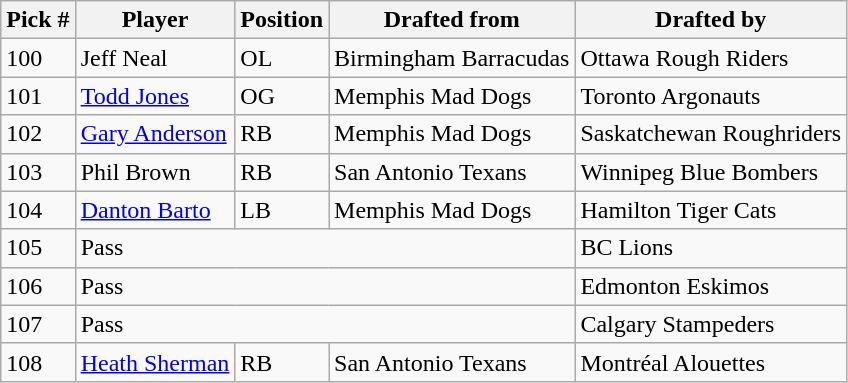<table class="wikitable">
<tr>
<th>Pick #</th>
<th>Player</th>
<th>Position</th>
<th>Drafted from</th>
<th>Drafted by</th>
</tr>
<tr>
<td>100</td>
<td>Jeff Neal</td>
<td>OL</td>
<td>Birmingham Barracudas</td>
<td>Ottawa Rough Riders</td>
</tr>
<tr>
<td>101</td>
<td><a href='#'>Todd Jones</a></td>
<td>OG</td>
<td>Memphis Mad Dogs</td>
<td>Toronto Argonauts</td>
</tr>
<tr>
<td>102</td>
<td><a href='#'>Gary Anderson</a></td>
<td>RB</td>
<td>Memphis Mad Dogs</td>
<td>Saskatchewan Roughriders</td>
</tr>
<tr>
<td>103</td>
<td>Phil Brown</td>
<td>RB</td>
<td>San Antonio Texans</td>
<td>Winnipeg Blue Bombers</td>
</tr>
<tr>
<td>104</td>
<td><a href='#'>Danton Barto</a></td>
<td>LB</td>
<td>Memphis Mad Dogs</td>
<td>Hamilton Tiger Cats</td>
</tr>
<tr>
<td>105</td>
<td colspan="3">Pass</td>
<td>BC Lions</td>
</tr>
<tr>
<td>106</td>
<td colspan="3">Pass</td>
<td>Edmonton Eskimos</td>
</tr>
<tr>
<td>107</td>
<td colspan="3">Pass</td>
<td>Calgary Stampeders</td>
</tr>
<tr>
<td>108</td>
<td><a href='#'>Heath Sherman</a></td>
<td>RB</td>
<td>San Antonio Texans</td>
<td>Montréal Alouettes</td>
</tr>
</table>
